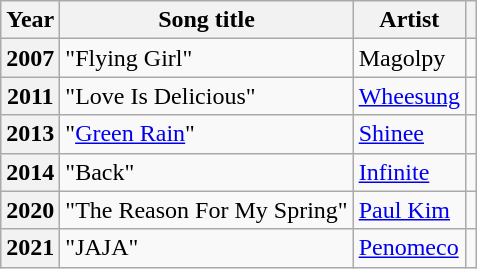<table class="wikitable plainrowheaders sortable">
<tr>
<th scope="col">Year</th>
<th scope="col">Song title</th>
<th scope="col">Artist</th>
<th scope="col" class="unsortable"></th>
</tr>
<tr>
<th scope="row">2007</th>
<td>"Flying Girl"</td>
<td>Magolpy</td>
<td style="text-align:center"></td>
</tr>
<tr>
<th scope="row">2011</th>
<td>"Love Is Delicious"</td>
<td><a href='#'>Wheesung</a></td>
<td style="text-align:center"></td>
</tr>
<tr>
<th scope="row">2013</th>
<td>"<a href='#'>Green Rain</a>"</td>
<td><a href='#'>Shinee</a></td>
<td style="text-align:center"></td>
</tr>
<tr>
<th scope="row">2014</th>
<td>"Back"</td>
<td><a href='#'>Infinite</a></td>
<td style="text-align:center"></td>
</tr>
<tr>
<th scope="row">2020</th>
<td>"The Reason For My Spring"</td>
<td><a href='#'>Paul Kim</a></td>
<td style="text-align:center"></td>
</tr>
<tr>
<th scope="row">2021</th>
<td>"JAJA"</td>
<td><a href='#'>Penomeco</a></td>
<td style="text-align:center"></td>
</tr>
</table>
